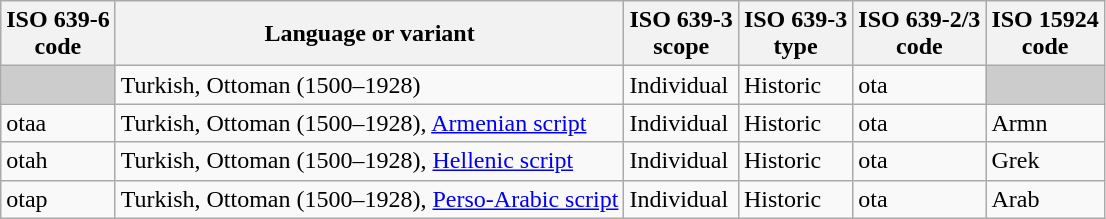<table class="wikitable">
<tr>
<th scope="col">ISO 639-6<br> code</th>
<th scope="col">Language or variant</th>
<th scope="col">ISO 639-3<br> scope</th>
<th scope="col">ISO 639-3<br> type</th>
<th scope="col">ISO 639-2/3<br> code</th>
<th scope="col">ISO 15924<br> code</th>
</tr>
<tr>
<td style="background:#CCC"> </td>
<td>Turkish, Ottoman (1500–1928)</td>
<td>Individual</td>
<td>Historic</td>
<td>ota</td>
<td style="background:#CCC"> </td>
</tr>
<tr>
<td>otaa</td>
<td>Turkish, Ottoman (1500–1928), <a href='#'>Armenian script</a></td>
<td>Individual</td>
<td>Historic</td>
<td>ota</td>
<td>Armn</td>
</tr>
<tr>
<td>otah</td>
<td>Turkish, Ottoman (1500–1928), <a href='#'>Hellenic script</a></td>
<td>Individual</td>
<td>Historic</td>
<td>ota</td>
<td>Grek</td>
</tr>
<tr>
<td>otap</td>
<td>Turkish, Ottoman (1500–1928), <a href='#'>Perso-Arabic script</a></td>
<td>Individual</td>
<td>Historic</td>
<td>ota</td>
<td>Arab</td>
</tr>
</table>
